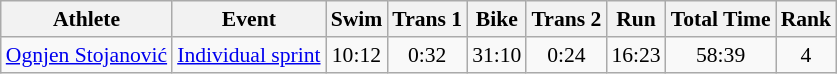<table class="wikitable" style="font-size:90%">
<tr>
<th>Athlete</th>
<th>Event</th>
<th>Swim</th>
<th>Trans 1</th>
<th>Bike</th>
<th>Trans 2</th>
<th>Run</th>
<th>Total Time</th>
<th>Rank</th>
</tr>
<tr align=center>
<td align=left><a href='#'>Ognjen Stojanović</a></td>
<td style="text-align:left;"><a href='#'>Individual sprint</a></td>
<td>10:12</td>
<td>0:32</td>
<td>31:10</td>
<td>0:24</td>
<td>16:23</td>
<td>58:39</td>
<td>4</td>
</tr>
</table>
